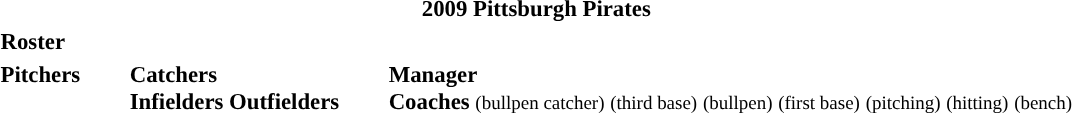<table class="toccolours" style="font-size: 95%;">
<tr>
<th colspan="10">2009 Pittsburgh Pirates</th>
</tr>
<tr>
<td colspan="10"><strong>Roster</strong></td>
</tr>
<tr>
<td valign="top"><strong>Pitchers</strong><br>
























</td>
<td width="25px"></td>
<td valign="top"><strong>Catchers</strong><br>


<strong>Infielders</strong>











<strong>Outfielders</strong>








</td>
<td width="25px"></td>
<td valign="top"><strong>Manager</strong><br>
<strong>Coaches</strong>
 <small>(bullpen catcher)</small>
 <small>(third base)</small>
 <small>(bullpen)</small>
 <small>(first base)</small>
 <small>(pitching)</small>
 <small>(hitting)</small>
 <small>(bench)</small></td>
</tr>
</table>
